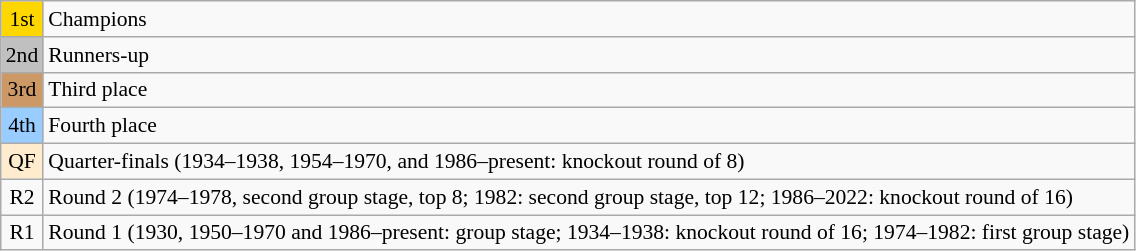<table class="wikitable" style="font-size:90%">
<tr>
<td style="text-align:center;width:10px;background:gold">1st</td>
<td>Champions</td>
</tr>
<tr>
<td style="text-align:center;width:10px;background:silver">2nd</td>
<td>Runners-up</td>
</tr>
<tr>
<td style="text-align:center;width:10px;background:#cc9966">3rd</td>
<td>Third place</td>
</tr>
<tr>
<td style="text-align:center;width:10px;background:#9acdff">4th</td>
<td>Fourth place</td>
</tr>
<tr>
<td style="text-align:center;width:10px;background:#ffebcd">QF</td>
<td>Quarter-finals (1934–1938, 1954–1970, and 1986–present: knockout round of 8)</td>
</tr>
<tr>
<td style="text-align:center;width:10px">R2</td>
<td>Round 2 (1974–1978, second group stage, top 8; 1982: second group stage, top 12; 1986–2022: knockout round of 16)</td>
</tr>
<tr>
<td style="text-align:center;width:10px">R1</td>
<td>Round 1 (1930, 1950–1970 and 1986–present: group stage; 1934–1938: knockout round of 16; 1974–1982: first group stage)</td>
</tr>
</table>
